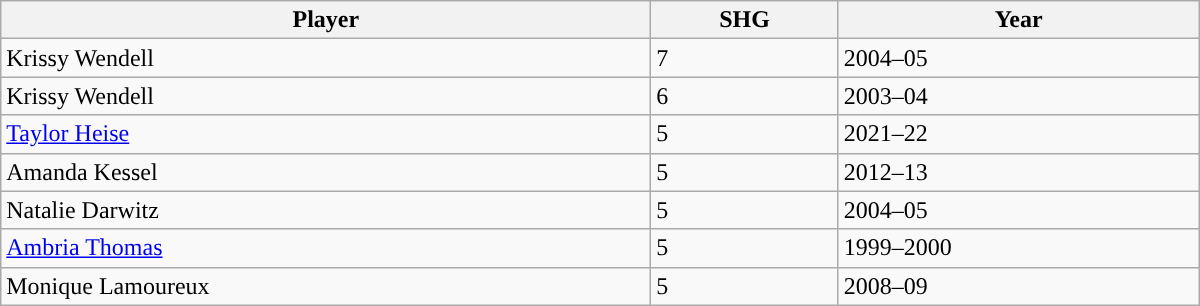<table class="wikitable" style="width: 50em">
<tr>
<th>Player</th>
<th>SHG</th>
<th>Year</th>
</tr>
<tr>
<td>Krissy Wendell</td>
<td>7</td>
<td>2004–05</td>
</tr>
<tr>
<td>Krissy Wendell</td>
<td>6</td>
<td>2003–04</td>
</tr>
<tr>
<td><a href='#'>Taylor Heise</a></td>
<td>5</td>
<td>2021–22</td>
</tr>
<tr>
<td>Amanda Kessel</td>
<td>5</td>
<td>2012–13</td>
</tr>
<tr>
<td>Natalie Darwitz</td>
<td>5</td>
<td>2004–05</td>
</tr>
<tr>
<td><a href='#'>Ambria Thomas</a></td>
<td>5</td>
<td>1999–2000</td>
</tr>
<tr>
<td>Monique Lamoureux</td>
<td>5</td>
<td>2008–09</td>
</tr>
</table>
